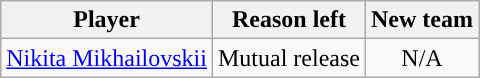<table class="wikitable sortable sortable" style="text-align: center">
<tr>
<th>Player</th>
<th>Reason left</th>
<th>New team</th>
</tr>
<tr>
<td><a href='#'>Nikita Mikhailovskii</a></td>
<td>Mutual release</td>
<td>N/A</td>
</tr>
</table>
